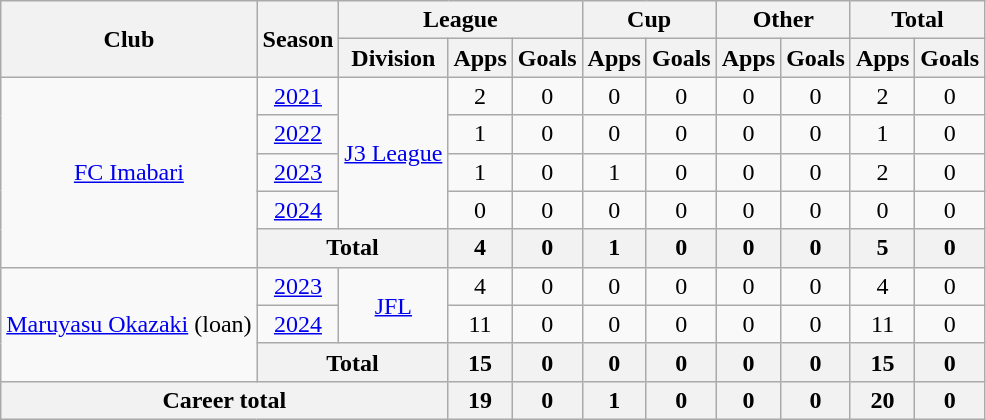<table class=wikitable style=text-align:center>
<tr>
<th rowspan="2">Club</th>
<th rowspan="2">Season</th>
<th colspan="3">League</th>
<th colspan="2">Cup</th>
<th colspan="2">Other</th>
<th colspan="2">Total</th>
</tr>
<tr>
<th>Division</th>
<th>Apps</th>
<th>Goals</th>
<th>Apps</th>
<th>Goals</th>
<th>Apps</th>
<th>Goals</th>
<th>Apps</th>
<th>Goals</th>
</tr>
<tr>
<td rowspan="5"><a href='#'>FC Imabari</a></td>
<td><a href='#'>2021</a></td>
<td rowspan="4"><a href='#'>J3 League</a></td>
<td>2</td>
<td>0</td>
<td>0</td>
<td>0</td>
<td>0</td>
<td>0</td>
<td>2</td>
<td>0</td>
</tr>
<tr>
<td><a href='#'>2022</a></td>
<td>1</td>
<td>0</td>
<td>0</td>
<td>0</td>
<td>0</td>
<td>0</td>
<td>1</td>
<td>0</td>
</tr>
<tr>
<td><a href='#'>2023</a></td>
<td>1</td>
<td>0</td>
<td>1</td>
<td>0</td>
<td>0</td>
<td>0</td>
<td>2</td>
<td>0</td>
</tr>
<tr>
<td><a href='#'>2024</a></td>
<td>0</td>
<td>0</td>
<td>0</td>
<td>0</td>
<td>0</td>
<td>0</td>
<td>0</td>
<td>0</td>
</tr>
<tr>
<th colspan=2>Total</th>
<th>4</th>
<th>0</th>
<th>1</th>
<th>0</th>
<th>0</th>
<th>0</th>
<th>5</th>
<th>0</th>
</tr>
<tr>
<td rowspan="3"><a href='#'>Maruyasu Okazaki</a> (loan)</td>
<td><a href='#'>2023</a></td>
<td rowspan="2"><a href='#'>JFL</a></td>
<td>4</td>
<td>0</td>
<td>0</td>
<td>0</td>
<td>0</td>
<td>0</td>
<td>4</td>
<td>0</td>
</tr>
<tr>
<td><a href='#'>2024</a></td>
<td>11</td>
<td>0</td>
<td>0</td>
<td>0</td>
<td>0</td>
<td>0</td>
<td>11</td>
<td>0</td>
</tr>
<tr>
<th colspan=2>Total</th>
<th>15</th>
<th>0</th>
<th>0</th>
<th>0</th>
<th>0</th>
<th>0</th>
<th>15</th>
<th>0</th>
</tr>
<tr>
<th colspan=3>Career total</th>
<th>19</th>
<th>0</th>
<th>1</th>
<th>0</th>
<th>0</th>
<th>0</th>
<th>20</th>
<th>0</th>
</tr>
</table>
